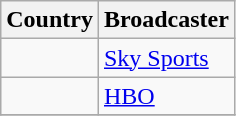<table class="wikitable">
<tr>
<th align=center>Country</th>
<th align=center>Broadcaster</th>
</tr>
<tr>
<td></td>
<td><a href='#'>Sky Sports</a></td>
</tr>
<tr>
<td></td>
<td><a href='#'>HBO</a></td>
</tr>
<tr>
</tr>
</table>
